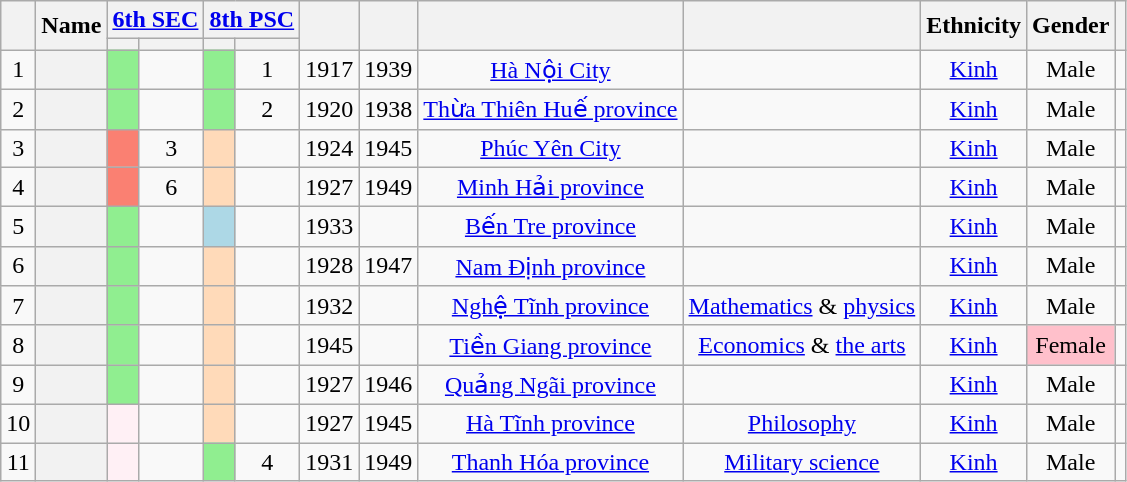<table class="wikitable sortable" style=text-align:center>
<tr>
<th Rowspan="2"></th>
<th Rowspan="2">Name</th>
<th colspan="2" unsortable><a href='#'>6th SEC</a></th>
<th colspan="2" unsortable><a href='#'>8th PSC</a></th>
<th Rowspan="2"></th>
<th Rowspan="2"></th>
<th Rowspan="2"></th>
<th Rowspan="2"></th>
<th Rowspan="2">Ethnicity</th>
<th Rowspan="2">Gender</th>
<th Rowspan="2"  scope="col" class="unsortable"></th>
</tr>
<tr>
<th></th>
<th></th>
<th></th>
<th></th>
</tr>
<tr>
<td>1</td>
<th align="center" scope="row" style="font-weight:normal;"></th>
<td bgcolor = LightGreen></td>
<td></td>
<td bgcolor = LightGreen></td>
<td>1</td>
<td>1917</td>
<td>1939</td>
<td><a href='#'>Hà Nội City</a></td>
<td></td>
<td><a href='#'>Kinh</a></td>
<td>Male</td>
<td></td>
</tr>
<tr>
<td>2</td>
<th align="center" scope="row" style="font-weight:normal;"></th>
<td bgcolor = LightGreen></td>
<td></td>
<td bgcolor = LightGreen></td>
<td>2</td>
<td>1920</td>
<td>1938</td>
<td><a href='#'>Thừa Thiên Huế province</a></td>
<td></td>
<td><a href='#'>Kinh</a></td>
<td>Male</td>
<td></td>
</tr>
<tr>
<td>3</td>
<th align="center" scope="row" style="font-weight:normal;"></th>
<td bgcolor = Salmon></td>
<td>3</td>
<td bgcolor = PeachPuff></td>
<td></td>
<td>1924</td>
<td>1945</td>
<td><a href='#'>Phúc Yên City</a></td>
<td></td>
<td><a href='#'>Kinh</a></td>
<td>Male</td>
<td></td>
</tr>
<tr>
<td>4</td>
<th align="center" scope="row" style="font-weight:normal;"></th>
<td bgcolor = Salmon></td>
<td>6</td>
<td bgcolor = PeachPuff></td>
<td></td>
<td>1927</td>
<td>1949</td>
<td><a href='#'>Minh Hải province</a></td>
<td></td>
<td><a href='#'>Kinh</a></td>
<td>Male</td>
<td></td>
</tr>
<tr>
<td>5</td>
<th align="center" scope="row" style="font-weight:normal;"></th>
<td bgcolor = LightGreen></td>
<td></td>
<td bgcolor = LightBlue></td>
<td></td>
<td>1933</td>
<td></td>
<td><a href='#'>Bến Tre province</a></td>
<td></td>
<td><a href='#'>Kinh</a></td>
<td>Male</td>
<td></td>
</tr>
<tr>
<td>6</td>
<th align="center" scope="row" style="font-weight:normal;"></th>
<td bgcolor = LightGreen></td>
<td></td>
<td bgcolor = PeachPuff></td>
<td></td>
<td>1928</td>
<td>1947</td>
<td><a href='#'>Nam Định province</a></td>
<td></td>
<td><a href='#'>Kinh</a></td>
<td>Male</td>
<td></td>
</tr>
<tr>
<td>7</td>
<th align="center" scope="row" style="font-weight:normal;"></th>
<td bgcolor = LightGreen></td>
<td></td>
<td bgcolor = PeachPuff></td>
<td></td>
<td>1932</td>
<td></td>
<td><a href='#'>Nghệ Tĩnh province</a></td>
<td><a href='#'>Mathematics</a> & <a href='#'>physics</a></td>
<td><a href='#'>Kinh</a></td>
<td>Male</td>
<td></td>
</tr>
<tr>
<td>8</td>
<th align="center" scope="row" style="font-weight:normal;"></th>
<td bgcolor = LightGreen></td>
<td></td>
<td bgcolor = PeachPuff></td>
<td></td>
<td>1945</td>
<td></td>
<td><a href='#'>Tiền Giang province</a></td>
<td><a href='#'>Economics</a> & <a href='#'>the arts</a></td>
<td><a href='#'>Kinh</a></td>
<td style="background: Pink">Female</td>
<td></td>
</tr>
<tr>
<td>9</td>
<th align="center" scope="row" style="font-weight:normal;"></th>
<td bgcolor = LightGreen></td>
<td></td>
<td bgcolor = PeachPuff></td>
<td></td>
<td>1927</td>
<td>1946</td>
<td><a href='#'>Quảng Ngãi province</a></td>
<td></td>
<td><a href='#'>Kinh</a></td>
<td>Male</td>
<td></td>
</tr>
<tr>
<td>10</td>
<th align="center" scope="row" style="font-weight:normal;"></th>
<td bgcolor = LavenderBlush></td>
<td></td>
<td bgcolor = PeachPuff></td>
<td></td>
<td>1927</td>
<td>1945</td>
<td><a href='#'>Hà Tĩnh province</a></td>
<td><a href='#'>Philosophy</a></td>
<td><a href='#'>Kinh</a></td>
<td>Male</td>
<td></td>
</tr>
<tr>
<td>11</td>
<th align="center" scope="row" style="font-weight:normal;"></th>
<td bgcolor = LavenderBlush></td>
<td></td>
<td bgcolor = LightGreen></td>
<td>4</td>
<td>1931</td>
<td>1949</td>
<td><a href='#'>Thanh Hóa province</a></td>
<td><a href='#'>Military science</a></td>
<td><a href='#'>Kinh</a></td>
<td>Male</td>
<td></td>
</tr>
</table>
